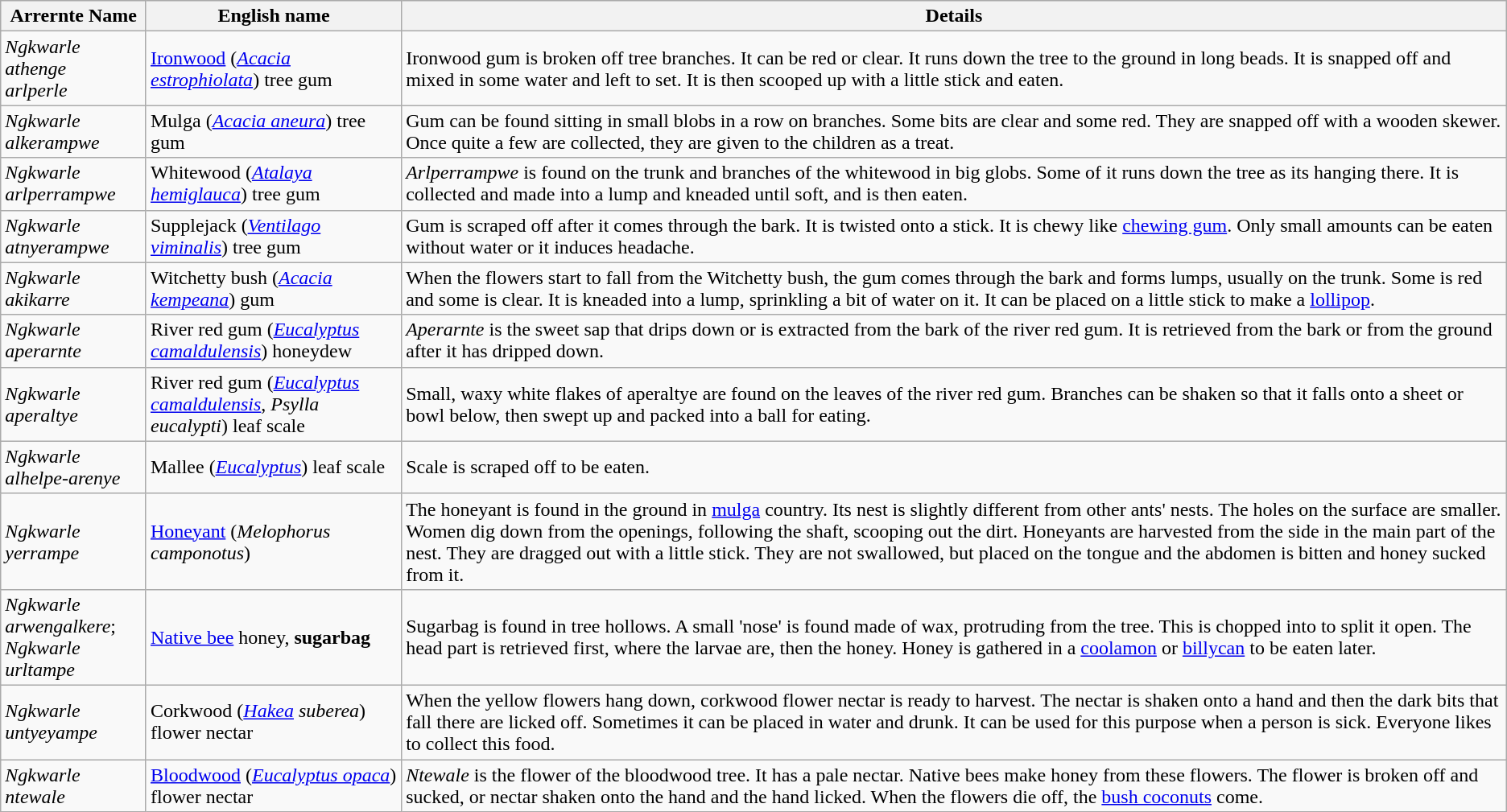<table class="wikitable">
<tr style="background:#efefef;">
<th>Arrernte Name</th>
<th>English name</th>
<th>Details</th>
</tr>
<tr>
<td><em>Ngkwarle athenge <br>arlperle</em></td>
<td><a href='#'>Ironwood</a> (<em><a href='#'>Acacia estrophiolata</a></em>) tree gum</td>
<td>Ironwood gum is broken off tree branches. It can be red or clear. It runs down the tree to the ground in long beads. It is snapped off and mixed in some water and left to set. It is then scooped up with a little stick and eaten.</td>
</tr>
<tr>
<td><em>Ngkwarle alkerampwe</em></td>
<td>Mulga (<em><a href='#'>Acacia aneura</a></em>) tree gum</td>
<td>Gum can be found sitting in small blobs in a row on branches. Some bits are clear and some red. They are snapped off with a wooden skewer. Once quite a few are collected, they are given to the children as a treat.</td>
</tr>
<tr>
<td><em>Ngkwarle arlperrampwe</em></td>
<td>Whitewood (<em><a href='#'>Atalaya hemiglauca</a></em>) tree gum</td>
<td><em>Arlperrampwe</em> is found on the trunk and branches of the whitewood in big globs. Some of it runs down the tree as its hanging there. It is collected and made into a lump and kneaded until soft, and is then eaten.</td>
</tr>
<tr>
<td><em>Ngkwarle atnyerampwe</em></td>
<td>Supplejack (<em><a href='#'>Ventilago viminalis</a></em>) tree gum</td>
<td>Gum is scraped off after it comes through the bark. It is twisted onto a stick. It is chewy like <a href='#'>chewing gum</a>. Only small amounts can be eaten without water or it induces headache.</td>
</tr>
<tr>
<td><em>Ngkwarle akikarre</em></td>
<td>Witchetty bush (<em><a href='#'>Acacia kempeana</a></em>) gum</td>
<td>When the flowers start to fall from the Witchetty bush, the gum comes through the bark and forms lumps, usually on the trunk. Some is red and some is clear. It is kneaded into a lump, sprinkling a bit of water on it. It can be placed on a little stick to make a <a href='#'>lollipop</a>.</td>
</tr>
<tr>
<td><em>Ngkwarle aperarnte</em></td>
<td>River red gum (<em><a href='#'>Eucalyptus camaldulensis</a></em>) honeydew</td>
<td><em>Aperarnte</em> is the sweet sap that drips down or is extracted from the bark of the river red gum. It is retrieved from the bark or from the ground after it has dripped down.</td>
</tr>
<tr>
<td><em>Ngkwarle aperaltye</em></td>
<td>River red gum (<em><a href='#'>Eucalyptus camaldulensis</a></em>, <em>Psylla eucalypti</em>) leaf scale</td>
<td>Small, waxy white flakes of aperaltye are found on the leaves of the river red gum. Branches can be shaken so that it falls onto a sheet or bowl below, then swept up and packed into a ball for eating.</td>
</tr>
<tr>
<td><em>Ngkwarle alhelpe-arenye</em></td>
<td>Mallee (<em><a href='#'>Eucalyptus</a></em>) leaf scale</td>
<td>Scale is scraped off to be eaten.</td>
</tr>
<tr>
<td><em>Ngkwarle yerrampe</em></td>
<td><a href='#'>Honeyant</a> (<em>Melophorus camponotus</em>)</td>
<td>The honeyant is found in the ground in <a href='#'>mulga</a> country. Its nest is slightly different from other ants' nests. The holes on the surface are smaller. Women dig down from the openings, following the shaft, scooping out the dirt. Honeyants are harvested from the side in the main part of the nest. They are dragged out with a little stick. They are not swallowed, but placed on the tongue and the abdomen is bitten and honey sucked from it.</td>
</tr>
<tr>
<td><em>Ngkwarle arwengalkere</em>;<br> <em>Ngkwarle urltampe</em></td>
<td><a href='#'>Native bee</a> honey, <strong>sugarbag</strong></td>
<td>Sugarbag is found in tree hollows. A small 'nose' is found made of wax, protruding from the tree. This is chopped into to split it open. The head part is retrieved first, where the larvae are, then the honey. Honey is gathered in a <a href='#'>coolamon</a> or <a href='#'>billycan</a> to be eaten later.</td>
</tr>
<tr>
<td><em>Ngkwarle untyeyampe</em></td>
<td>Corkwood (<em><a href='#'>Hakea</a> suberea</em>) flower nectar</td>
<td>When the yellow flowers hang down, corkwood flower nectar is ready to harvest. The nectar is shaken onto a hand and then the dark bits that fall there are licked off. Sometimes it can be placed in water and drunk. It can be used for this purpose when a person is sick. Everyone likes to collect this food.</td>
</tr>
<tr>
<td><em>Ngkwarle ntewale</em></td>
<td><a href='#'>Bloodwood</a> (<em><a href='#'>Eucalyptus opaca</a></em>) flower nectar</td>
<td><em>Ntewale</em> is the flower of the bloodwood tree. It has a pale nectar. Native bees make honey from these flowers. The flower is broken off and sucked, or nectar shaken onto the hand and the hand licked. When the flowers die off, the <a href='#'>bush coconuts</a> come.</td>
</tr>
</table>
